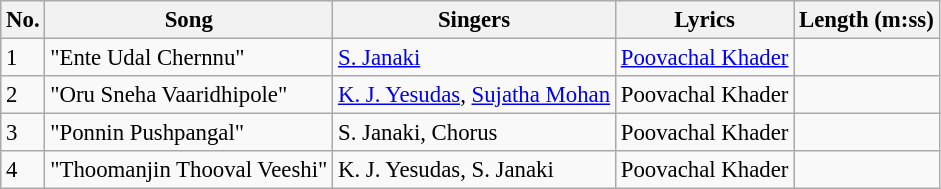<table class="wikitable" style="font-size:95%;">
<tr>
<th>No.</th>
<th>Song</th>
<th>Singers</th>
<th>Lyrics</th>
<th>Length (m:ss)</th>
</tr>
<tr>
<td>1</td>
<td>"Ente Udal Chernnu"</td>
<td><a href='#'>S. Janaki</a></td>
<td><a href='#'>Poovachal Khader</a></td>
<td></td>
</tr>
<tr>
<td>2</td>
<td>"Oru Sneha Vaaridhipole"</td>
<td><a href='#'>K. J. Yesudas</a>, <a href='#'>Sujatha Mohan</a></td>
<td>Poovachal Khader</td>
<td></td>
</tr>
<tr>
<td>3</td>
<td>"Ponnin Pushpangal"</td>
<td>S. Janaki, Chorus</td>
<td>Poovachal Khader</td>
<td></td>
</tr>
<tr>
<td>4</td>
<td>"Thoomanjin Thooval Veeshi"</td>
<td>K. J. Yesudas, S. Janaki</td>
<td>Poovachal Khader</td>
<td></td>
</tr>
</table>
